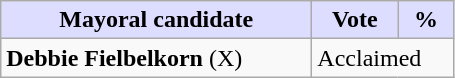<table class="wikitable">
<tr>
<th style="background:#ddf;" width="200px">Mayoral candidate</th>
<th style="background:#ddf;" width="50px">Vote</th>
<th style="background:#ddf;" width="30px">%</th>
</tr>
<tr>
<td><strong>Debbie Fielbelkorn</strong> (X)</td>
<td colspan="2">Acclaimed</td>
</tr>
</table>
